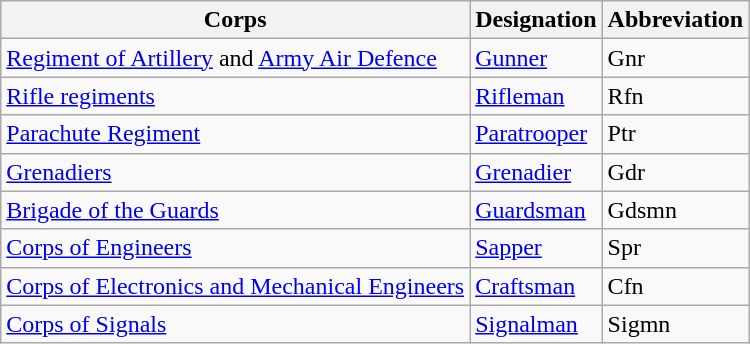<table class="wikitable">
<tr>
<th>Corps</th>
<th>Designation</th>
<th>Abbreviation</th>
</tr>
<tr>
<td><a href='#'>Regiment of Artillery</a> and <a href='#'>Army Air Defence</a></td>
<td><a href='#'>Gunner</a></td>
<td>Gnr</td>
</tr>
<tr>
<td><a href='#'>Rifle regiments</a></td>
<td><a href='#'>Rifleman</a></td>
<td>Rfn</td>
</tr>
<tr>
<td><a href='#'>Parachute Regiment</a></td>
<td><a href='#'>Paratrooper</a></td>
<td>Ptr</td>
</tr>
<tr>
<td><a href='#'>Grenadiers</a></td>
<td><a href='#'>Grenadier</a></td>
<td>Gdr</td>
</tr>
<tr>
<td><a href='#'>Brigade of the Guards</a></td>
<td><a href='#'>Guardsman</a></td>
<td>Gdsmn</td>
</tr>
<tr>
<td><a href='#'>Corps of Engineers</a></td>
<td><a href='#'>Sapper</a></td>
<td>Spr</td>
</tr>
<tr>
<td><a href='#'>Corps of Electronics and Mechanical Engineers</a></td>
<td><a href='#'>Craftsman</a></td>
<td>Cfn</td>
</tr>
<tr>
<td><a href='#'>Corps of Signals</a></td>
<td><a href='#'>Signalman</a></td>
<td>Sigmn</td>
</tr>
</table>
